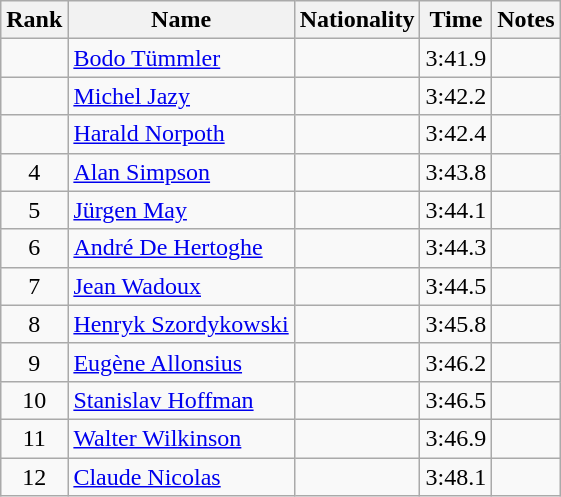<table class="wikitable sortable" style="text-align:center">
<tr>
<th>Rank</th>
<th>Name</th>
<th>Nationality</th>
<th>Time</th>
<th>Notes</th>
</tr>
<tr>
<td></td>
<td align=left><a href='#'>Bodo Tümmler</a></td>
<td align=left></td>
<td>3:41.9</td>
<td></td>
</tr>
<tr>
<td></td>
<td align=left><a href='#'>Michel Jazy</a></td>
<td align=left></td>
<td>3:42.2</td>
<td></td>
</tr>
<tr>
<td></td>
<td align=left><a href='#'>Harald Norpoth</a></td>
<td align=left></td>
<td>3:42.4</td>
<td></td>
</tr>
<tr>
<td>4</td>
<td align=left><a href='#'>Alan Simpson</a></td>
<td align=left></td>
<td>3:43.8</td>
<td></td>
</tr>
<tr>
<td>5</td>
<td align=left><a href='#'>Jürgen May</a></td>
<td align=left></td>
<td>3:44.1</td>
<td></td>
</tr>
<tr>
<td>6</td>
<td align=left><a href='#'>André De Hertoghe</a></td>
<td align=left></td>
<td>3:44.3</td>
<td></td>
</tr>
<tr>
<td>7</td>
<td align=left><a href='#'>Jean Wadoux</a></td>
<td align=left></td>
<td>3:44.5</td>
<td></td>
</tr>
<tr>
<td>8</td>
<td align=left><a href='#'>Henryk Szordykowski</a></td>
<td align=left></td>
<td>3:45.8</td>
<td></td>
</tr>
<tr>
<td>9</td>
<td align=left><a href='#'>Eugène Allonsius</a></td>
<td align=left></td>
<td>3:46.2</td>
<td></td>
</tr>
<tr>
<td>10</td>
<td align=left><a href='#'>Stanislav Hoffman</a></td>
<td align=left></td>
<td>3:46.5</td>
<td></td>
</tr>
<tr>
<td>11</td>
<td align=left><a href='#'>Walter Wilkinson</a></td>
<td align=left></td>
<td>3:46.9</td>
<td></td>
</tr>
<tr>
<td>12</td>
<td align=left><a href='#'>Claude Nicolas</a></td>
<td align=left></td>
<td>3:48.1</td>
<td></td>
</tr>
</table>
